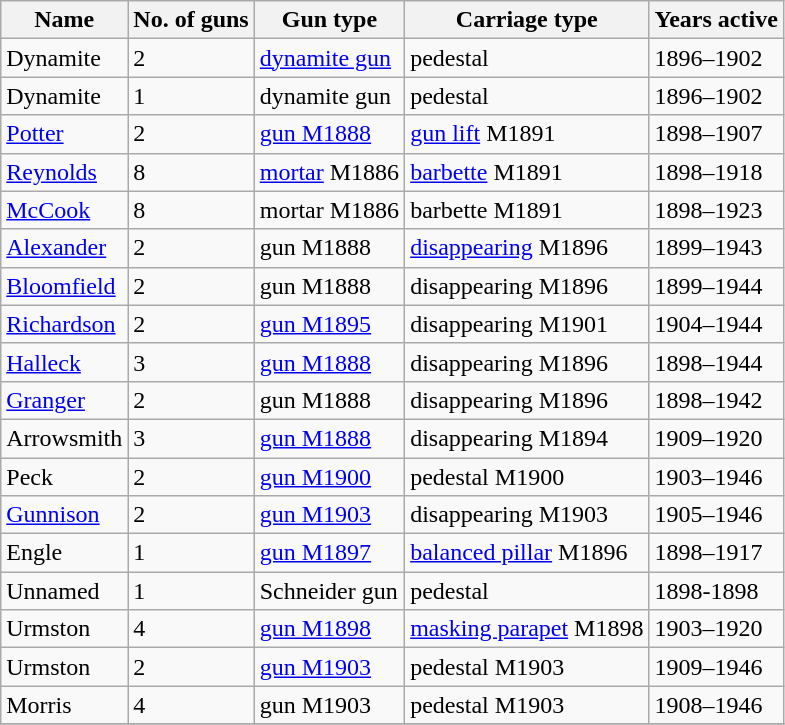<table class="wikitable">
<tr>
<th>Name</th>
<th>No. of guns</th>
<th>Gun type</th>
<th>Carriage type</th>
<th>Years active</th>
</tr>
<tr>
<td>Dynamite</td>
<td>2</td>
<td> <a href='#'>dynamite gun</a></td>
<td>pedestal</td>
<td>1896–1902</td>
</tr>
<tr>
<td>Dynamite</td>
<td>1</td>
<td> dynamite gun</td>
<td>pedestal</td>
<td>1896–1902</td>
</tr>
<tr>
<td><a href='#'>Potter</a></td>
<td>2</td>
<td><a href='#'> gun M1888</a></td>
<td><a href='#'>gun lift</a> M1891</td>
<td>1898–1907</td>
</tr>
<tr>
<td><a href='#'>Reynolds</a></td>
<td>8</td>
<td><a href='#'> mortar</a> M1886</td>
<td><a href='#'>barbette</a> M1891</td>
<td>1898–1918</td>
</tr>
<tr>
<td><a href='#'>McCook</a></td>
<td>8</td>
<td> mortar M1886</td>
<td>barbette M1891</td>
<td>1898–1923</td>
</tr>
<tr>
<td><a href='#'>Alexander</a></td>
<td>2</td>
<td> gun M1888</td>
<td><a href='#'>disappearing</a> M1896</td>
<td>1899–1943</td>
</tr>
<tr>
<td><a href='#'>Bloomfield</a></td>
<td>2</td>
<td> gun M1888</td>
<td>disappearing M1896</td>
<td>1899–1944</td>
</tr>
<tr>
<td><a href='#'>Richardson</a></td>
<td>2</td>
<td><a href='#'> gun M1895</a></td>
<td>disappearing M1901</td>
<td>1904–1944</td>
</tr>
<tr>
<td><a href='#'>Halleck</a></td>
<td>3</td>
<td><a href='#'> gun M1888</a></td>
<td>disappearing M1896</td>
<td>1898–1944</td>
</tr>
<tr>
<td><a href='#'>Granger</a></td>
<td>2</td>
<td> gun M1888</td>
<td>disappearing M1896</td>
<td>1898–1942</td>
</tr>
<tr>
<td>Arrowsmith</td>
<td>3</td>
<td><a href='#'> gun M1888</a></td>
<td>disappearing M1894</td>
<td>1909–1920</td>
</tr>
<tr>
<td>Peck</td>
<td>2</td>
<td><a href='#'> gun M1900</a></td>
<td>pedestal M1900</td>
<td>1903–1946</td>
</tr>
<tr>
<td><a href='#'>Gunnison</a></td>
<td>2</td>
<td><a href='#'> gun M1903</a></td>
<td>disappearing M1903</td>
<td>1905–1946</td>
</tr>
<tr>
<td>Engle</td>
<td>1</td>
<td><a href='#'> gun M1897</a></td>
<td><a href='#'>balanced pillar</a> M1896</td>
<td>1898–1917</td>
</tr>
<tr>
<td>Unnamed</td>
<td>1</td>
<td> Schneider gun</td>
<td>pedestal</td>
<td>1898-1898</td>
</tr>
<tr>
<td>Urmston</td>
<td>4</td>
<td><a href='#'> gun M1898</a></td>
<td><a href='#'>masking parapet</a> M1898</td>
<td>1903–1920</td>
</tr>
<tr>
<td>Urmston</td>
<td>2</td>
<td><a href='#'> gun M1903</a></td>
<td>pedestal M1903</td>
<td>1909–1946</td>
</tr>
<tr>
<td>Morris</td>
<td>4</td>
<td> gun M1903</td>
<td>pedestal M1903</td>
<td>1908–1946</td>
</tr>
<tr>
</tr>
</table>
